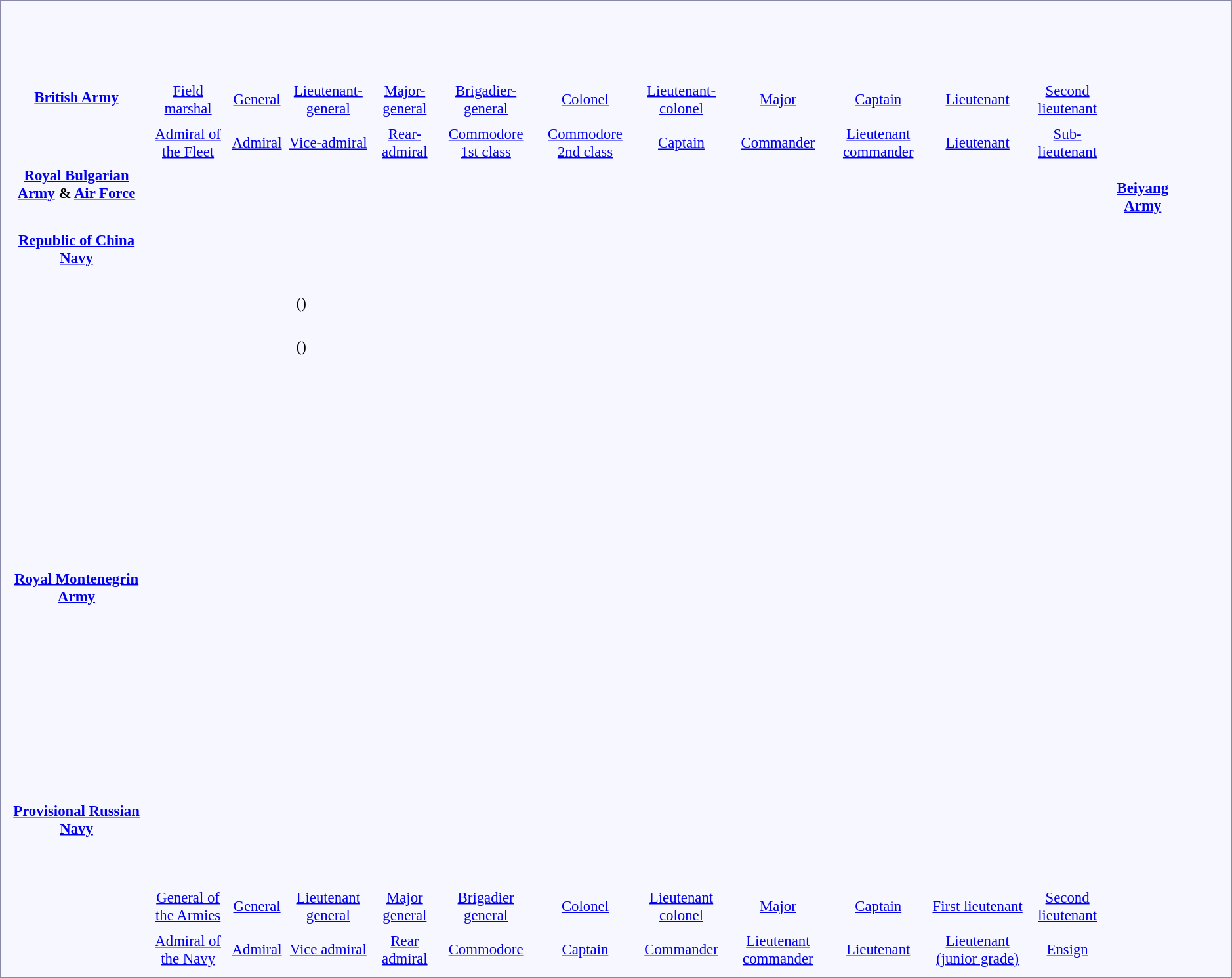<table style="border:1px solid #8888aa; background-color:#f7f8ff; padding:5px; font-size:95%; margin: 0px 12px 12px 0px; text-align:center;">
<tr>
<td rowspan=2><strong></strong><br></td>
<td colspan=2></td>
<td colspan=2></td>
<td colspan=2></td>
<td colspan=2></td>
<td colspan=2></td>
<td colspan=2></td>
<td colspan=2></td>
<td colspan=2></td>
<td colspan=2></td>
<td colspan=3></td>
<td colspan=3></td>
</tr>
<tr>
<td colspan=2><br></td>
<td colspan=2><br></td>
<td colspan=2><br></td>
<td colspan=2><br></td>
<td colspan=2><br></td>
<td colspan=2><br></td>
<td colspan=2><br></td>
<td colspan=2><br></td>
<td colspan=2><br></td>
<td colspan=3><br></td>
<td colspan=3><br></td>
</tr>
<tr>
<td rowspan=2><strong></strong><br></td>
<td colspan=2></td>
<td colspan=2 rowspan=2></td>
<td colspan=2></td>
<td colspan=2></td>
<td colspan=2></td>
<td colspan=2></td>
<td colspan=2></td>
<td colspan=2></td>
<td colspan=2></td>
<td colspan=3></td>
<td colspan=3></td>
</tr>
<tr>
<td colspan=2><br></td>
<td colspan=2><br></td>
<td colspan=2><br></td>
<td colspan=2><br></td>
<td colspan=2><br></td>
<td colspan=2><br></td>
<td colspan=2><br></td>
<td colspan=2><br></td>
<td colspan=3><br></td>
<td colspan=3><br><br></td>
</tr>
<tr>
<td rowspan=2><strong> <a href='#'>British Army</a></strong><br></td>
<td colspan=2></td>
<td colspan=2></td>
<td colspan=2></td>
<td colspan=2></td>
<td colspan=2></td>
<td colspan=2></td>
<td colspan=2></td>
<td colspan=2></td>
<td colspan=2></td>
<td colspan=3></td>
<td colspan=3></td>
</tr>
<tr>
<td colspan=2><a href='#'>Field marshal</a></td>
<td colspan=2><a href='#'>General</a></td>
<td colspan=2><a href='#'>Lieutenant-general</a></td>
<td colspan=2><a href='#'>Major-general</a></td>
<td colspan=2><a href='#'>Brigadier-general</a></td>
<td colspan=2><a href='#'>Colonel</a></td>
<td colspan=2><a href='#'>Lieutenant-colonel</a></td>
<td colspan=2><a href='#'>Major</a></td>
<td colspan=2><a href='#'>Captain</a></td>
<td colspan=3><a href='#'>Lieutenant</a></td>
<td colspan=3><a href='#'>Second lieutenant</a></td>
</tr>
<tr>
<td rowspan=2><strong></strong><br></td>
<td colspan=2></td>
<td colspan=2></td>
<td colspan=2></td>
<td colspan=2></td>
<td colspan=2></td>
<td colspan=2></td>
<td colspan=2></td>
<td colspan=2></td>
<td colspan=2></td>
<td colspan=3></td>
<td colspan=3></td>
</tr>
<tr>
<td colspan=2><a href='#'>Admiral of the Fleet</a></td>
<td colspan=2><a href='#'>Admiral</a></td>
<td colspan=2><a href='#'>Vice-admiral</a></td>
<td colspan=2><a href='#'>Rear-admiral</a></td>
<td colspan=2><a href='#'>Commodore 1st class</a></td>
<td colspan=2><a href='#'>Commodore 2nd class</a></td>
<td colspan=2><a href='#'>Captain</a></td>
<td colspan=2><a href='#'>Commander</a></td>
<td colspan=2><a href='#'>Lieutenant commander</a></td>
<td colspan=3><a href='#'>Lieutenant</a></td>
<td colspan=3><a href='#'>Sub-lieutenant</a></td>
</tr>
<tr>
<td rowspan=2><strong> <a href='#'>Royal Bulgarian Army</a> & <a href='#'>Air Force</a></strong></td>
<td colspan=2 rowspan=2></td>
<td colspan=2></td>
<td colspan=2></td>
<td colspan=2></td>
<td colspan=2 rowspan=2></td>
<td colspan=2></td>
<td colspan=2></td>
<td colspan=2></td>
<td colspan=2></td>
<td colspan=3></td>
<td colspan=3></td>
</tr>
<tr>
<td colspan=2><br></td>
<td colspan=2><br></td>
<td colspan=2><br></td>
<td colspan=2><br></td>
<td colspan=2><br></td>
<td colspan=2><br></td>
<td colspan=2><br></td>
<td colspan=3><br></td>
<td colspan=3><br><br></td>
<td rowspan=2><strong> <a href='#'>Beiyang Army</a></strong></td>
<td colspan=2 rowspan=2></td>
<td colspan=2></td>
<td colspan=2></td>
<td colspan=2></td>
<td colspan=2 rowspan=2></td>
<td colspan=2></td>
<td colspan=2></td>
<td colspan=2></td>
<td colspan=2></td>
<td colspan=2></td>
<td colspan=2></td>
<td colspan=2></td>
</tr>
<tr>
<td colspan=2><br></td>
<td colspan=2><br></td>
<td colspan=2><br></td>
<td colspan=2><br></td>
<td colspan=2><br></td>
<td colspan=2><br></td>
<td colspan=2><br></td>
<td colspan=2><br></td>
<td colspan=2><br></td>
<td colspan=2><br></td>
</tr>
<tr>
<td rowspan=2><strong> <a href='#'>Republic of China Navy</a></strong></td>
<td colspan=2 rowspan=2></td>
<td colspan=2></td>
<td colspan=2></td>
<td colspan=2></td>
<td colspan=2 rowspan=2></td>
<td colspan=2></td>
<td colspan=2></td>
<td colspan=2></td>
<td colspan=2></td>
<td colspan=2></td>
<td colspan=2></td>
</tr>
<tr>
<td colspan=2><br></td>
<td colspan=2><br></td>
<td colspan=2><br></td>
<td colspan=2><br></td>
<td colspan=2><br></td>
<td colspan=2><br></td>
<td colspan=2><br></td>
<td colspan=2><br></td>
<td colspan=2><br><br></td>
</tr>
<tr>
<td rowspan=2><strong></strong><br></td>
<td colspan=2></td>
<td colspan=4></td>
<td colspan=2></td>
<td colspan=2></td>
<td colspan=2></td>
<td colspan=2></td>
<td colspan=2></td>
<td colspan=2></td>
<td colspan=3></td>
<td colspan=3></td>
</tr>
<tr>
<td colspan=2></td>
<td colspan=4><br>()</td>
<td colspan=2></td>
<td colspan=2></td>
<td colspan=2></td>
<td colspan=2></td>
<td colspan=2></td>
<td colspan=2></td>
<td colspan=3></td>
<td colspan=3></td>
</tr>
<tr France>
<td rowspan=2><strong></strong><br></td>
<td colspan=2></td>
<td colspan=4></td>
<td colspan=2></td>
<td colspan=2></td>
<td colspan=2></td>
<td colspan=2></td>
<td colspan=2></td>
<td colspan=2></td>
<td colspan=3></td>
<td colspan=3></td>
</tr>
<tr>
<td colspan=2></td>
<td colspan=4><br>()</td>
<td colspan=2></td>
<td colspan=2></td>
<td colspan=2></td>
<td colspan=2></td>
<td colspan=2></td>
<td colspan=2></td>
<td colspan=3></td>
<td colspan=3><br></td>
</tr>
<tr>
<td rowspan=2><strong></strong></td>
<td></td>
<td></td>
<td colspan=2></td>
<td colspan=2></td>
<td colspan=2></td>
<td colspan=2></td>
<td colspan=2></td>
<td colspan=2></td>
<td colspan=2></td>
<td colspan=2></td>
<td colspan=3></td>
<td colspan=3></td>
</tr>
<tr>
<td></td>
<td></td>
<td colspan=2></td>
<td colspan=2></td>
<td colspan=2></td>
<td colspan=2></td>
<td colspan=2></td>
<td colspan=2></td>
<td colspan=2></td>
<td colspan=2></td>
<td colspan=3></td>
<td colspan=3></td>
</tr>
<tr>
<td rowspan=2><strong></strong><br></td>
<td colspan=2></td>
<td colspan=2 rowspan=2></td>
<td colspan=2></td>
<td colspan=2></td>
<td colspan=2></td>
<td colspan=2></td>
<td colspan=2></td>
<td colspan=2></td>
<td colspan=2></td>
<td colspan=3></td>
<td colspan=3></td>
</tr>
<tr>
<td colspan=2></td>
<td colspan=2></td>
<td colspan=2></td>
<td colspan=2></td>
<td colspan=2></td>
<td colspan=2></td>
<td colspan=2></td>
<td colspan=2></td>
<td colspan=3></td>
<td colspan=3><br></td>
</tr>
<tr>
<td rowspan=2><strong></strong><br></td>
<td colspan=2 rowspan=2></td>
<td colspan=2></td>
<td colspan=2></td>
<td colspan=2></td>
<td colspan=2 rowspan=2></td>
<td colspan=2></td>
<td colspan=2></td>
<td colspan=2></td>
<td colspan=2></td>
<td colspan=3></td>
<td colspan=3></td>
</tr>
<tr>
<td colspan=2><br></td>
<td colspan=2><br></td>
<td colspan=2><br></td>
<td colspan=2><br></td>
<td colspan=2><br></td>
<td colspan=2><br></td>
<td colspan=2><br></td>
<td colspan=3><br></td>
<td colspan=3><br><br></td>
</tr>
<tr>
<td rowspan=2><strong></strong><br></td>
<td colspan=2 rowspan=2></td>
<td colspan=2></td>
<td colspan=2></td>
<td colspan=2></td>
<td colspan=2></td>
<td colspan=2></td>
<td colspan=2></td>
<td colspan=2></td>
<td colspan=1></td>
<td colspan=1></td>
<td colspan=3></td>
<td colspan=3></td>
</tr>
<tr>
<td colspan=2></td>
<td colspan=2></td>
<td colspan=2></td>
<td colspan=2></td>
<td colspan=2></td>
<td colspan=2></td>
<td colspan=2></td>
<td colspan=1></td>
<td colspan=1></td>
<td colspan=3></td>
<td colspan=3></td>
</tr>
<tr>
<td rowspan=2><strong></strong></td>
<td colspan=2 rowspan=2></td>
<td colspan=2></td>
<td colspan=2></td>
<td colspan=2></td>
<td colspan=2></td>
<td colspan=2></td>
<td colspan=2></td>
<td colspan=2></td>
<td colspan=2></td>
<td colspan=3></td>
<td colspan=3></td>
</tr>
<tr>
<td colspan=2></td>
<td colspan=2></td>
<td colspan=2></td>
<td colspan=2></td>
<td colspan=2></td>
<td colspan=2></td>
<td colspan=2></td>
<td colspan=2></td>
<td colspan=3></td>
<td colspan=3><br></td>
</tr>
<tr>
<td rowspan=2><strong></strong><br></td>
<td colspan=1></td>
<td colspan=1> </td>
<td colspan=2></td>
<td colspan=2></td>
<td colspan=2></td>
<td colspan=2 rowspan=2></td>
<td colspan=2></td>
<td colspan=2></td>
<td colspan=2></td>
<td colspan=2></td>
<td colspan=2></td>
<td colspan=2></td>
<td colspan=2></td>
</tr>
<tr>
<td colspan=1><br></td>
<td colspan=1><br></td>
<td colspan=2><br></td>
<td colspan=2><br></td>
<td colspan=2><br></td>
<td colspan=2><br></td>
<td colspan=2><br></td>
<td colspan=2><br></td>
<td colspan=2><br></td>
<td colspan=2><br></td>
<td colspan=2><br></td>
<td colspan=2><br></td>
</tr>
<tr>
<td rowspan=2><strong></strong><br></td>
<td colspan=1></td>
<td colspan=1><br></td>
<td colspan=2></td>
<td colspan=2></td>
<td colspan=2></td>
<td colspan=2 rowspan=2></td>
<td colspan=2></td>
<td colspan=2></td>
<td colspan=2></td>
<td colspan=2></td>
<td colspan=2></td>
<td colspan=2></td>
<td colspan=2></td>
</tr>
<tr>
<td colspan=1><br></td>
<td colspan=1><br></td>
<td colspan=2><br></td>
<td colspan=2><br></td>
<td colspan=2><br></td>
<td colspan=2><br></td>
<td colspan=2><br></td>
<td colspan=2><br></td>
<td colspan=2><br></td>
<td colspan=2><br></td>
<td colspan=2><br></td>
<td colspan=2><br><br></td>
</tr>
<tr>
<td rowspan=2><strong> <a href='#'>Royal Montenegrin Army</a></strong></td>
<td colspan=2></td>
<td colspan=2 rowspan=2></td>
<td colspan=2></td>
<td colspan=2></td>
<td colspan=2></td>
<td colspan=2 rowspan=2></td>
<td colspan=2></td>
<td colspan=2 rowspan=2></td>
<td colspan=2></td>
<td colspan=3></td>
<td colspan=3></td>
</tr>
<tr>
<td colspan=2></td>
<td colspan=2></td>
<td colspan=2></td>
<td colspan=2></td>
<td colspan=2></td>
<td colspan=2></td>
<td colspan=3></td>
<td colspan=3><br></td>
</tr>
<tr>
<td rowspan=2><strong></strong></td>
<td colspan=2></td>
<td colspan=2></td>
<td colspan=2></td>
<td colspan=2></td>
<td colspan=2></td>
<td colspan=2></td>
<td colspan=2></td>
<td colspan=2></td>
<td colspan=2></td>
<td colspan=3></td>
<td colspan=3></td>
</tr>
<tr>
<td colspan=2><br></td>
<td colspan=2></td>
<td colspan=2><br></td>
<td colspan=2><br></td>
<td colspan=2><br></td>
<td colspan=2><br></td>
<td colspan=2><br></td>
<td colspan=2><br></td>
<td colspan=2><br></td>
<td colspan=3><br></td>
<td colspan=3><br></td>
</tr>
<tr>
<td rowspan=2><strong></strong></td>
<td colspan=2></td>
<td colspan=2></td>
<td colspan=2></td>
<td colspan=2></td>
<td colspan=1></td>
<td colspan=1></td>
<td colspan=2></td>
<td colspan=2></td>
<td colspan=2></td>
<td colspan=1></td>
<td colspan=1></td>
<td colspan=2></td>
<td colspan=2></td>
<td colspan=2></td>
</tr>
<tr>
<td colspan=2><br></td>
<td colspan=2></td>
<td colspan=2><br></td>
<td colspan=2><br></td>
<td colspan=1><br></td>
<td colspan=1><br></td>
<td colspan=2><br></td>
<td colspan=2><br></td>
<td colspan=2><br></td>
<td colspan=1><br></td>
<td colspan=1><br></td>
<td colspan=2><br></td>
<td colspan=2><br></td>
<td colspan=2><br><br></td>
</tr>
<tr>
<td rowspan=2><strong></strong><br></td>
<td colspan=2></td>
<td colspan=2 rowspan=2></td>
<td colspan=2></td>
<td colspan=4 rowspan=2></td>
<td colspan=2></td>
<td colspan=2></td>
<td colspan=2></td>
<td colspan=2></td>
<td colspan=3></td>
<td colspan=3></td>
</tr>
<tr>
<td colspan=2></td>
<td colspan=2></td>
<td colspan=2></td>
<td colspan=2></td>
<td colspan=2></td>
<td colspan=2></td>
<td colspan=3></td>
<td colspan=3></td>
</tr>
<tr>
<td rowspan=2><strong></strong><br></td>
<td colspan=2></td>
<td colspan=2></td>
<td colspan=2></td>
<td colspan=4 rowspan=2></td>
<td colspan=2></td>
<td colspan=2></td>
<td colspan=2></td>
<td colspan=2></td>
<td colspan=3></td>
<td colspan=3></td>
</tr>
<tr>
<td colspan=2></td>
<td colspan=2></td>
<td colspan=2></td>
<td colspan=2></td>
<td colspan=2></td>
<td colspan=2></td>
<td colspan=2></td>
<td colspan=3></td>
<td colspan=3><br></td>
</tr>
<tr>
<td rowspan=2><strong></strong><br></td>
<td colspan=4 rowspan=2></td>
<td colspan=2></td>
<td colspan=2></td>
<td colspan=2></td>
<td colspan=2></td>
<td colspan=2></td>
<td colspan=2></td>
<td colspan=2></td>
<td colspan=3></td>
<td colspan=3></td>
</tr>
<tr>
<td colspan=2></td>
<td colspan=2></td>
<td colspan=2></td>
<td colspan=2></td>
<td colspan=2></td>
<td colspan=2></td>
<td colspan=2></td>
<td colspan=3></td>
<td colspan=3><br></td>
</tr>
<tr>
<td rowspan=2><strong></strong><br></td>
<td colspan=2></td>
<td colspan=2></td>
<td colspan=2></td>
<td colspan=2></td>
<td colspan=2 rowspan=2></td>
<td colspan=2></td>
<td colspan=4></td>
<td colspan=1></td>
<td colspan=1></td>
<td colspan=2></td>
<td colspan=2></td>
<td colspan=2></td>
</tr>
<tr>
<td colspan=2><br></td>
<td colspan=2><br></td>
<td colspan=2><br></td>
<td colspan=2><br></td>
<td colspan=2><br></td>
<td colspan=4><br></td>
<td colspan=1><br></td>
<td colspan=1><br></td>
<td colspan=2><br></td>
<td colspan=2><br></td>
<td colspan=2><br></td>
</tr>
<tr>
<td rowspan=2><strong></strong></td>
<td colspan=2></td>
<td colspan=2></td>
<td colspan=2></td>
<td colspan=2></td>
<td colspan=2 rowspan=2></td>
<td colspan=2></td>
<td colspan=4></td>
<td colspan=2></td>
<td colspan=3></td>
<td colspan=3></td>
</tr>
<tr>
<td colspan=2><br></td>
<td colspan=2><br></td>
<td colspan=2><br></td>
<td colspan=2><br></td>
<td colspan=2><br></td>
<td colspan=4><br></td>
<td colspan=2><br></td>
<td colspan=3><br></td>
<td colspan=3><br></td>
</tr>
<tr>
<td rowspan=2><strong> <a href='#'>Provisional Russian Navy</a></strong><br><br></td>
<td colspan=2 rowspan=2></td>
<td colspan=2></td>
<td colspan=2></td>
<td colspan=2></td>
<td colspan=2 rowspan=2></td>
<td colspan=2></td>
<td colspan=4></td>
<td colspan=2></td>
<td colspan=3></td>
<td colspan=3></td>
</tr>
<tr>
<td colspan=2><br></td>
<td colspan=2><br></td>
<td colspan=2><br></td>
<td colspan=2><br></td>
<td colspan=4><br></td>
<td colspan=2><br></td>
<td colspan=3><br></td>
<td colspan=3><br><br></td>
</tr>
<tr>
<td rowspan=2><strong></strong><br></td>
<td colspan=2></td>
<td colspan=8></td>
<td colspan=2></td>
<td colspan=2></td>
<td colspan=2></td>
<td colspan=1></td>
<td colspan=1></td>
<td colspan=3></td>
<td colspan=3></td>
</tr>
<tr>
<td colspan=2></td>
<td colspan=8></td>
<td colspan=2></td>
<td colspan=2></td>
<td colspan=2></td>
<td colspan=1></td>
<td colspan=1></td>
<td colspan=3></td>
<td colspan=3><br></td>
</tr>
<tr>
<td rowspan=2><strong></strong><br></td>
<td colspan=2></td>
<td colspan=2></td>
<td colspan=2></td>
<td colspan=2></td>
<td colspan=2></td>
<td colspan=2></td>
<td colspan=2></td>
<td colspan=2></td>
<td colspan=2></td>
<td colspan=3></td>
<td colspan=3></td>
</tr>
<tr>
<td colspan=2><a href='#'>General of the Armies</a></td>
<td colspan=2><a href='#'>General</a></td>
<td colspan=2><a href='#'>Lieutenant general</a></td>
<td colspan=2><a href='#'>Major general</a></td>
<td colspan=2><a href='#'>Brigadier general</a></td>
<td colspan=2><a href='#'>Colonel</a></td>
<td colspan=2><a href='#'>Lieutenant colonel</a></td>
<td colspan=2><a href='#'>Major</a></td>
<td colspan=2><a href='#'>Captain</a></td>
<td colspan=3><a href='#'>First lieutenant</a></td>
<td colspan=3><a href='#'>Second lieutenant</a></td>
</tr>
<tr>
<td rowspan=2><strong></strong><br></td>
<td colspan=2></td>
<td colspan=2></td>
<td colspan=2></td>
<td colspan=2></td>
<td colspan=2></td>
<td colspan=2></td>
<td colspan=2></td>
<td colspan=2></td>
<td colspan=2></td>
<td colspan=3></td>
<td colspan=3></td>
</tr>
<tr>
<td colspan=2><a href='#'>Admiral of the Navy</a></td>
<td colspan=2><a href='#'>Admiral</a></td>
<td colspan=2><a href='#'>Vice admiral</a></td>
<td colspan=2><a href='#'>Rear admiral</a></td>
<td colspan=2><a href='#'>Commodore</a></td>
<td colspan=2><a href='#'>Captain</a></td>
<td colspan=2><a href='#'>Commander</a></td>
<td colspan=2><a href='#'>Lieutenant commander</a></td>
<td colspan=2><a href='#'>Lieutenant</a></td>
<td colspan=3><a href='#'>Lieutenant (junior grade)</a></td>
<td colspan=3><a href='#'>Ensign</a></td>
</tr>
<tr>
</tr>
</table>
